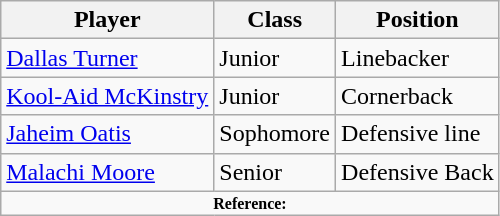<table class="wikitable">
<tr ;>
<th>Player</th>
<th>Class</th>
<th>Position</th>
</tr>
<tr>
<td><a href='#'>Dallas Turner</a></td>
<td>Junior</td>
<td>Linebacker</td>
</tr>
<tr>
<td><a href='#'>Kool-Aid McKinstry</a></td>
<td>Junior</td>
<td>Cornerback</td>
</tr>
<tr>
<td><a href='#'>Jaheim Oatis</a></td>
<td>Sophomore</td>
<td>Defensive line</td>
</tr>
<tr>
<td><a href='#'>Malachi Moore</a></td>
<td>Senior</td>
<td>Defensive Back</td>
</tr>
<tr>
<td colspan="3"  style="font-size:8pt; text-align:center;"><strong>Reference:</strong></td>
</tr>
</table>
